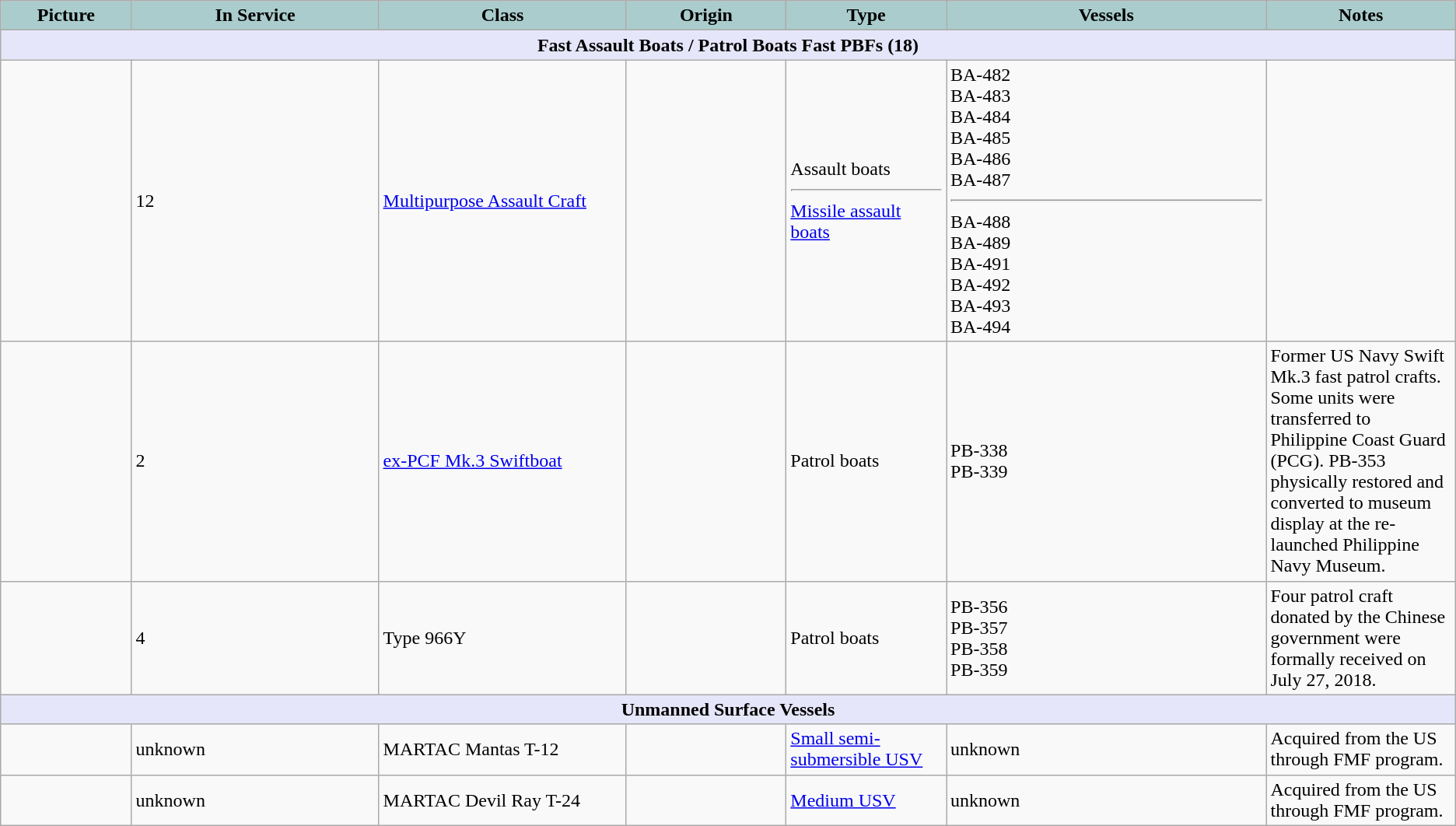<table class="wikitable">
<tr>
<th style="text-align: center; background:#acc; width:9%;">Picture</th>
<th style="text-align: center; background:#acc; width:17%;">In Service</th>
<th style="text-align: center; background:#acc; width:17%;">Class</th>
<th style="text-align: center; background:#acc; width:11%;">Origin</th>
<th style="text-align: center; background:#acc; width:11%;">Type</th>
<th style="text-align: center; background:#acc; width:22%;">Vessels</th>
<th style="text-align: center; background:#acc; width:30%;">Notes</th>
</tr>
<tr>
<th colspan="7" style="align: center; background: lavender;">Fast Assault Boats / Patrol Boats Fast PBFs (18)</th>
</tr>
<tr>
<td></td>
<td>12</td>
<td><a href='#'>Multipurpose Assault Craft</a></td>
<td><br></td>
<td>Assault boats<hr><a href='#'>Missile assault boats</a></td>
<td>BA-482<br>BA-483<br>BA-484<br>BA-485<br>BA-486<br>BA-487<hr>BA-488<br>BA-489<br>BA-491<br>BA-492<br>BA-493<br>BA-494</td>
<td></td>
</tr>
<tr>
<td></td>
<td>2</td>
<td><a href='#'>ex-PCF Mk.3 Swiftboat</a></td>
<td></td>
<td>Patrol boats</td>
<td>PB-338<br>PB-339</td>
<td>Former US Navy Swift Mk.3 fast patrol crafts. Some units were transferred to Philippine Coast Guard (PCG). PB-353 physically restored and converted to museum display at the re-launched Philippine Navy Museum.</td>
</tr>
<tr>
<td></td>
<td>4</td>
<td>Type 966Y</td>
<td></td>
<td>Patrol boats</td>
<td>PB-356<br>PB-357<br>PB-358<br>PB-359</td>
<td>Four patrol craft donated by the Chinese government were formally received on July 27, 2018.</td>
</tr>
<tr>
<th colspan="7" style="align: center; background: lavender;">Unmanned Surface Vessels</th>
</tr>
<tr>
<td></td>
<td>unknown</td>
<td>MARTAC Mantas T-12</td>
<td></td>
<td><a href='#'>Small semi-submersible USV</a></td>
<td>unknown</td>
<td>Acquired from the US through FMF program.</td>
</tr>
<tr>
<td></td>
<td>unknown</td>
<td>MARTAC Devil Ray  T-24</td>
<td></td>
<td><a href='#'>Medium USV</a></td>
<td>unknown</td>
<td>Acquired from the US through FMF program.</td>
</tr>
</table>
